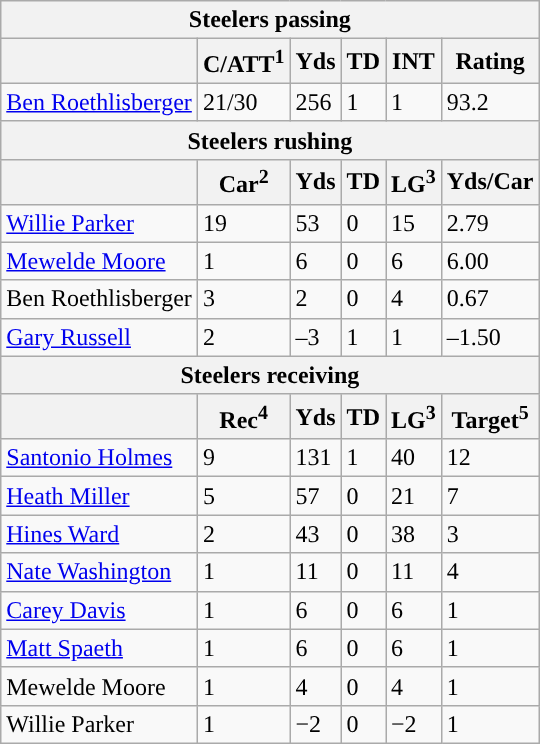<table class="wikitable">
<tr>
<th colspan="6">Steelers passing</th>
</tr>
<tr>
<th></th>
<th>C/ATT<sup>1</sup></th>
<th>Yds</th>
<th>TD</th>
<th>INT</th>
<th>Rating</th>
</tr>
<tr>
<td><a href='#'>Ben Roethlisberger</a></td>
<td>21/30</td>
<td>256</td>
<td>1</td>
<td>1</td>
<td>93.2</td>
</tr>
<tr>
<th colspan="6">Steelers rushing</th>
</tr>
<tr>
<th></th>
<th>Car<sup>2</sup></th>
<th>Yds</th>
<th>TD</th>
<th>LG<sup>3</sup></th>
<th>Yds/Car</th>
</tr>
<tr>
<td><a href='#'>Willie Parker</a></td>
<td>19</td>
<td>53</td>
<td>0</td>
<td>15</td>
<td>2.79</td>
</tr>
<tr>
<td><a href='#'>Mewelde Moore</a></td>
<td>1</td>
<td>6</td>
<td>0</td>
<td>6</td>
<td>6.00</td>
</tr>
<tr>
<td>Ben Roethlisberger</td>
<td>3</td>
<td>2</td>
<td>0</td>
<td>4</td>
<td>0.67</td>
</tr>
<tr>
<td><a href='#'>Gary Russell</a></td>
<td>2</td>
<td>–3</td>
<td>1</td>
<td>1</td>
<td>–1.50</td>
</tr>
<tr>
<th colspan="6">Steelers receiving</th>
</tr>
<tr>
<th></th>
<th>Rec<sup>4</sup></th>
<th>Yds</th>
<th>TD</th>
<th>LG<sup>3</sup></th>
<th>Target<sup>5</sup></th>
</tr>
<tr>
<td><a href='#'>Santonio Holmes</a></td>
<td>9</td>
<td>131</td>
<td>1</td>
<td>40</td>
<td>12</td>
</tr>
<tr>
<td><a href='#'>Heath Miller</a></td>
<td>5</td>
<td>57</td>
<td>0</td>
<td>21</td>
<td>7</td>
</tr>
<tr>
<td><a href='#'>Hines Ward</a></td>
<td>2</td>
<td>43</td>
<td>0</td>
<td>38</td>
<td>3</td>
</tr>
<tr>
<td><a href='#'>Nate Washington</a></td>
<td>1</td>
<td>11</td>
<td>0</td>
<td>11</td>
<td>4</td>
</tr>
<tr>
<td><a href='#'>Carey Davis</a></td>
<td>1</td>
<td>6</td>
<td>0</td>
<td>6</td>
<td>1</td>
</tr>
<tr>
<td><a href='#'>Matt Spaeth</a></td>
<td>1</td>
<td>6</td>
<td>0</td>
<td>6</td>
<td>1</td>
</tr>
<tr>
<td>Mewelde Moore</td>
<td>1</td>
<td>4</td>
<td>0</td>
<td>4</td>
<td>1</td>
</tr>
<tr>
<td>Willie Parker</td>
<td>1</td>
<td>−2</td>
<td>0</td>
<td>−2</td>
<td>1</td>
</tr>
</table>
